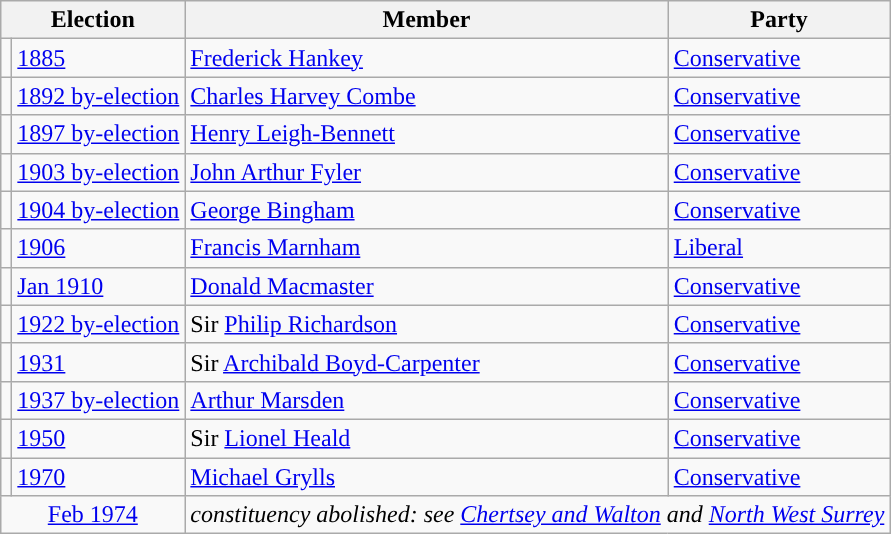<table class="wikitable">
<tr>
<th colspan="2">Election</th>
<th>Member</th>
<th>Party</th>
</tr>
<tr>
<td style="color:inherit;background-color: "></td>
<td><a href='#'>1885</a></td>
<td><a href='#'>Frederick Hankey</a></td>
<td><a href='#'>Conservative</a></td>
</tr>
<tr>
<td style="color:inherit;background-color: "></td>
<td><a href='#'>1892 by-election</a></td>
<td><a href='#'>Charles Harvey Combe</a></td>
<td><a href='#'>Conservative</a></td>
</tr>
<tr>
<td style="color:inherit;background-color: "></td>
<td><a href='#'>1897 by-election</a></td>
<td><a href='#'>Henry Leigh-Bennett</a></td>
<td><a href='#'>Conservative</a></td>
</tr>
<tr>
<td style="color:inherit;background-color: "></td>
<td><a href='#'>1903 by-election</a></td>
<td><a href='#'>John Arthur Fyler</a></td>
<td><a href='#'>Conservative</a></td>
</tr>
<tr>
<td style="color:inherit;background-color: "></td>
<td><a href='#'>1904 by-election</a></td>
<td> <a href='#'>George Bingham</a></td>
<td><a href='#'>Conservative</a></td>
</tr>
<tr>
<td style="color:inherit;background-color: "></td>
<td><a href='#'>1906</a></td>
<td><a href='#'>Francis Marnham</a></td>
<td><a href='#'>Liberal</a></td>
</tr>
<tr>
<td style="color:inherit;background-color: "></td>
<td><a href='#'>Jan 1910</a></td>
<td><a href='#'>Donald Macmaster</a></td>
<td><a href='#'>Conservative</a></td>
</tr>
<tr>
<td style="color:inherit;background-color: "></td>
<td><a href='#'>1922 by-election</a></td>
<td>Sir <a href='#'>Philip Richardson</a></td>
<td><a href='#'>Conservative</a></td>
</tr>
<tr>
<td style="color:inherit;background-color: "></td>
<td><a href='#'>1931</a></td>
<td>Sir <a href='#'>Archibald Boyd-Carpenter</a></td>
<td><a href='#'>Conservative</a></td>
</tr>
<tr>
<td style="color:inherit;background-color: "></td>
<td><a href='#'>1937 by-election</a></td>
<td><a href='#'>Arthur Marsden</a></td>
<td><a href='#'>Conservative</a></td>
</tr>
<tr>
<td style="color:inherit;background-color: "></td>
<td><a href='#'>1950</a></td>
<td>Sir <a href='#'>Lionel Heald</a></td>
<td><a href='#'>Conservative</a></td>
</tr>
<tr>
<td style="color:inherit;background-color: "></td>
<td><a href='#'>1970</a></td>
<td><a href='#'>Michael Grylls</a></td>
<td><a href='#'>Conservative</a></td>
</tr>
<tr>
<td colspan="2" align="center"><a href='#'>Feb 1974</a></td>
<td colspan="2"><em>constituency abolished: see <a href='#'>Chertsey and Walton</a> and <a href='#'>North West Surrey</a></em></td>
</tr>
</table>
